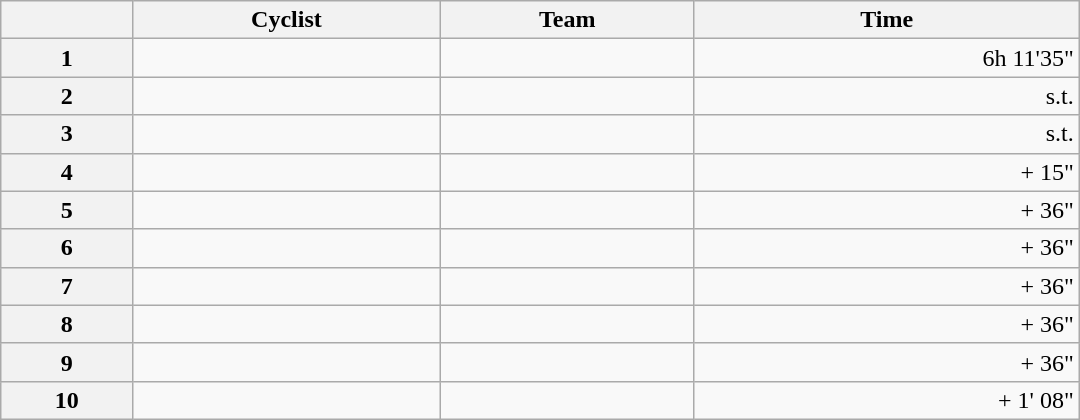<table class="wikitable" style="width:45em;margin-bottom:0;">
<tr>
<th></th>
<th>Cyclist</th>
<th>Team</th>
<th>Time</th>
</tr>
<tr>
<th style="text-align:center">1</th>
<td></td>
<td></td>
<td align=right>6h 11'35"</td>
</tr>
<tr>
<th style="text-align:center">2</th>
<td></td>
<td></td>
<td align=right>s.t.</td>
</tr>
<tr>
<th style="text-align:center">3</th>
<td></td>
<td></td>
<td align=right>s.t.</td>
</tr>
<tr>
<th style="text-align:center">4</th>
<td></td>
<td></td>
<td align=right>+ 15"</td>
</tr>
<tr>
<th style="text-align:center">5</th>
<td></td>
<td></td>
<td align=right>+ 36"</td>
</tr>
<tr>
<th style="text-align:center">6</th>
<td></td>
<td></td>
<td align=right>+ 36"</td>
</tr>
<tr>
<th style="text-align:center">7</th>
<td></td>
<td></td>
<td align=right>+ 36"</td>
</tr>
<tr>
<th style="text-align:center">8</th>
<td></td>
<td></td>
<td align=right>+ 36"</td>
</tr>
<tr>
<th style="text-align:center">9</th>
<td></td>
<td></td>
<td align=right>+ 36"</td>
</tr>
<tr>
<th style="text-align:center">10</th>
<td></td>
<td></td>
<td align=right>+ 1' 08"</td>
</tr>
</table>
